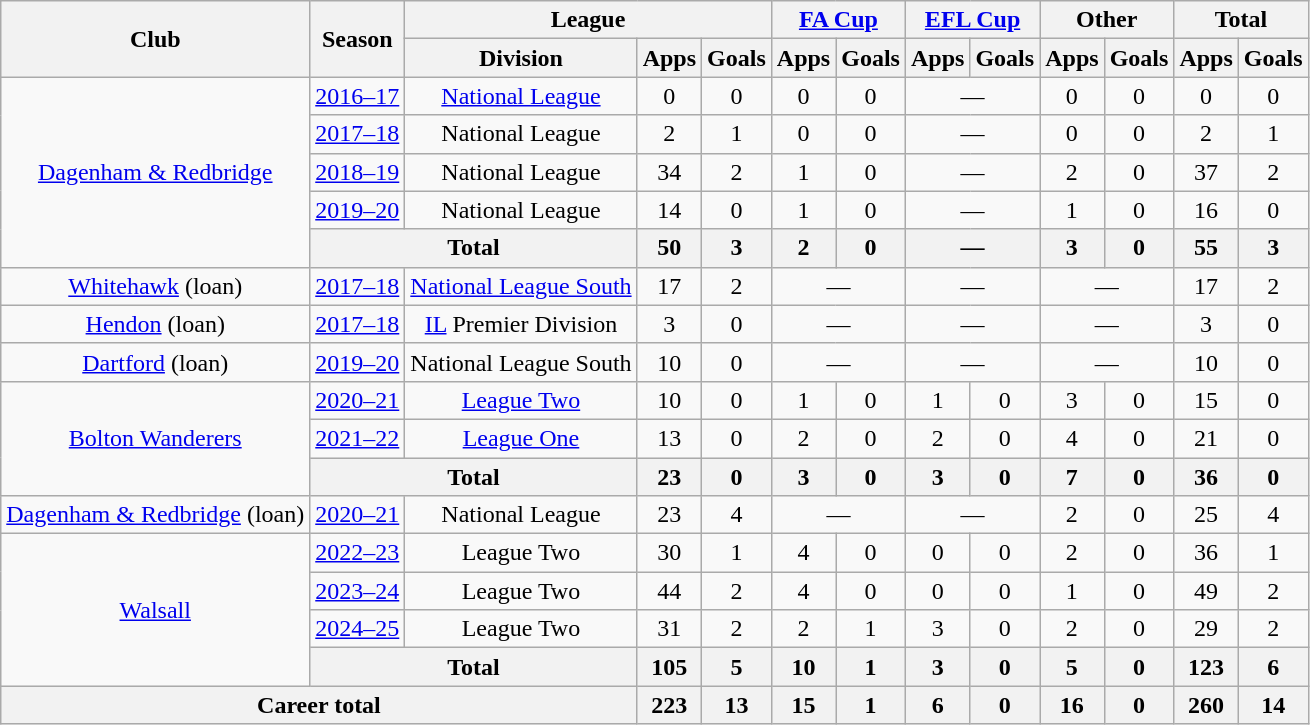<table class=wikitable style=text-align:center>
<tr>
<th rowspan=2>Club</th>
<th rowspan=2>Season</th>
<th colspan=3>League</th>
<th colspan=2><a href='#'>FA Cup</a></th>
<th colspan=2><a href='#'>EFL Cup</a></th>
<th colspan=2>Other</th>
<th colspan=2>Total</th>
</tr>
<tr>
<th>Division</th>
<th>Apps</th>
<th>Goals</th>
<th>Apps</th>
<th>Goals</th>
<th>Apps</th>
<th>Goals</th>
<th>Apps</th>
<th>Goals</th>
<th>Apps</th>
<th>Goals</th>
</tr>
<tr>
<td rowspan="5"><a href='#'>Dagenham & Redbridge</a></td>
<td><a href='#'>2016–17</a></td>
<td><a href='#'>National League</a></td>
<td>0</td>
<td>0</td>
<td>0</td>
<td>0</td>
<td colspan=2>—</td>
<td>0</td>
<td>0</td>
<td>0</td>
<td>0</td>
</tr>
<tr>
<td><a href='#'>2017–18</a></td>
<td>National League</td>
<td>2</td>
<td>1</td>
<td>0</td>
<td>0</td>
<td colspan=2>—</td>
<td>0</td>
<td>0</td>
<td>2</td>
<td>1</td>
</tr>
<tr>
<td><a href='#'>2018–19</a></td>
<td>National League</td>
<td>34</td>
<td>2</td>
<td>1</td>
<td>0</td>
<td colspan=2>—</td>
<td>2</td>
<td>0</td>
<td>37</td>
<td>2</td>
</tr>
<tr>
<td><a href='#'>2019–20</a></td>
<td>National League</td>
<td>14</td>
<td>0</td>
<td>1</td>
<td>0</td>
<td colspan=2>—</td>
<td>1</td>
<td>0</td>
<td>16</td>
<td>0</td>
</tr>
<tr>
<th colspan=2>Total</th>
<th>50</th>
<th>3</th>
<th>2</th>
<th>0</th>
<th colspan=2>—</th>
<th>3</th>
<th>0</th>
<th>55</th>
<th>3</th>
</tr>
<tr>
<td><a href='#'>Whitehawk</a> (loan)</td>
<td><a href='#'>2017–18</a></td>
<td><a href='#'>National League South</a></td>
<td>17</td>
<td>2</td>
<td colspan=2>—</td>
<td colspan=2>—</td>
<td colspan=2>—</td>
<td>17</td>
<td>2</td>
</tr>
<tr>
<td><a href='#'>Hendon</a> (loan)</td>
<td><a href='#'>2017–18</a></td>
<td><a href='#'>IL</a> Premier Division</td>
<td>3</td>
<td>0</td>
<td colspan=2>—</td>
<td colspan=2>—</td>
<td colspan=2>—</td>
<td>3</td>
<td>0</td>
</tr>
<tr>
<td><a href='#'>Dartford</a> (loan)</td>
<td><a href='#'>2019–20</a></td>
<td>National League South</td>
<td>10</td>
<td>0</td>
<td colspan=2>—</td>
<td colspan=2>—</td>
<td colspan=2>—</td>
<td>10</td>
<td>0</td>
</tr>
<tr>
<td rowspan="3"><a href='#'>Bolton Wanderers</a></td>
<td><a href='#'>2020–21</a></td>
<td><a href='#'>League Two</a></td>
<td>10</td>
<td>0</td>
<td>1</td>
<td>0</td>
<td>1</td>
<td>0</td>
<td>3</td>
<td>0</td>
<td>15</td>
<td>0</td>
</tr>
<tr>
<td><a href='#'>2021–22</a></td>
<td><a href='#'>League One</a></td>
<td>13</td>
<td>0</td>
<td>2</td>
<td>0</td>
<td>2</td>
<td>0</td>
<td>4</td>
<td>0</td>
<td>21</td>
<td>0</td>
</tr>
<tr>
<th colspan=2>Total</th>
<th>23</th>
<th>0</th>
<th>3</th>
<th>0</th>
<th>3</th>
<th>0</th>
<th>7</th>
<th>0</th>
<th>36</th>
<th>0</th>
</tr>
<tr>
<td><a href='#'>Dagenham & Redbridge</a> (loan)</td>
<td><a href='#'>2020–21</a></td>
<td>National League</td>
<td>23</td>
<td>4</td>
<td colspan=2>—</td>
<td colspan=2>—</td>
<td>2</td>
<td>0</td>
<td>25</td>
<td>4</td>
</tr>
<tr>
<td rowspan="4"><a href='#'>Walsall</a></td>
<td><a href='#'>2022–23</a></td>
<td>League Two</td>
<td>30</td>
<td>1</td>
<td>4</td>
<td>0</td>
<td>0</td>
<td>0</td>
<td>2</td>
<td>0</td>
<td>36</td>
<td>1</td>
</tr>
<tr>
<td><a href='#'>2023–24</a></td>
<td>League Two</td>
<td>44</td>
<td>2</td>
<td>4</td>
<td>0</td>
<td>0</td>
<td>0</td>
<td>1</td>
<td>0</td>
<td>49</td>
<td>2</td>
</tr>
<tr>
<td><a href='#'>2024–25</a></td>
<td>League Two</td>
<td>31</td>
<td>2</td>
<td>2</td>
<td>1</td>
<td>3</td>
<td>0</td>
<td>2</td>
<td>0</td>
<td>29</td>
<td>2</td>
</tr>
<tr>
<th colspan=2>Total</th>
<th>105</th>
<th>5</th>
<th>10</th>
<th>1</th>
<th>3</th>
<th>0</th>
<th>5</th>
<th>0</th>
<th>123</th>
<th>6</th>
</tr>
<tr>
<th colspan=3>Career total</th>
<th>223</th>
<th>13</th>
<th>15</th>
<th>1</th>
<th>6</th>
<th>0</th>
<th>16</th>
<th>0</th>
<th>260</th>
<th>14</th>
</tr>
</table>
